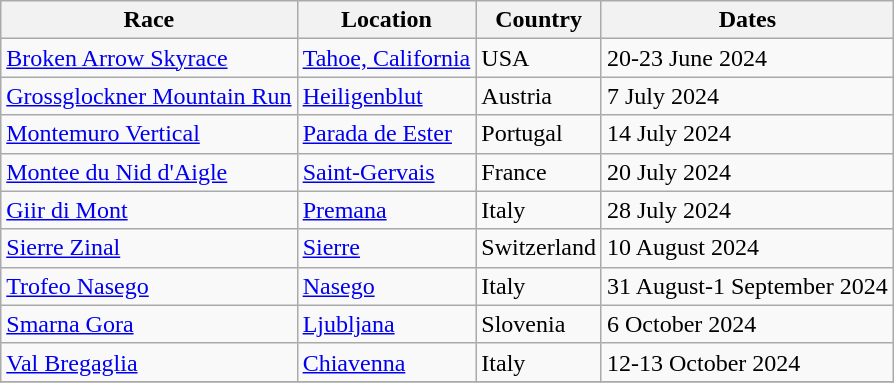<table class="wikitable sortable">
<tr>
<th>Race</th>
<th>Location</th>
<th>Country</th>
<th>Dates</th>
</tr>
<tr>
<td><a href='#'>Broken Arrow Skyrace</a></td>
<td><a href='#'>Tahoe, California</a></td>
<td>USA</td>
<td>20-23 June 2024</td>
</tr>
<tr>
<td><a href='#'>Grossglockner Mountain Run</a></td>
<td><a href='#'>Heiligenblut</a></td>
<td>Austria</td>
<td>7 July 2024</td>
</tr>
<tr>
<td><a href='#'>Montemuro Vertical</a></td>
<td><a href='#'>Parada de Ester</a></td>
<td>Portugal</td>
<td>14 July 2024</td>
</tr>
<tr>
<td><a href='#'>Montee du Nid d'Aigle</a></td>
<td><a href='#'>Saint-Gervais</a></td>
<td>France</td>
<td>20 July 2024</td>
</tr>
<tr>
<td><a href='#'>Giir di Mont</a></td>
<td><a href='#'>Premana</a></td>
<td>Italy</td>
<td>28 July 2024</td>
</tr>
<tr>
<td><a href='#'>Sierre Zinal</a></td>
<td><a href='#'>Sierre</a></td>
<td>Switzerland</td>
<td>10 August 2024</td>
</tr>
<tr>
<td><a href='#'>Trofeo Nasego</a></td>
<td><a href='#'>Nasego</a></td>
<td>Italy</td>
<td>31 August-1 September 2024</td>
</tr>
<tr>
<td><a href='#'>Smarna Gora</a></td>
<td><a href='#'>Ljubljana</a></td>
<td>Slovenia</td>
<td>6 October 2024</td>
</tr>
<tr>
<td><a href='#'>Val Bregaglia</a></td>
<td><a href='#'>Chiavenna</a></td>
<td>Italy</td>
<td>12-13 October 2024</td>
</tr>
<tr>
</tr>
</table>
